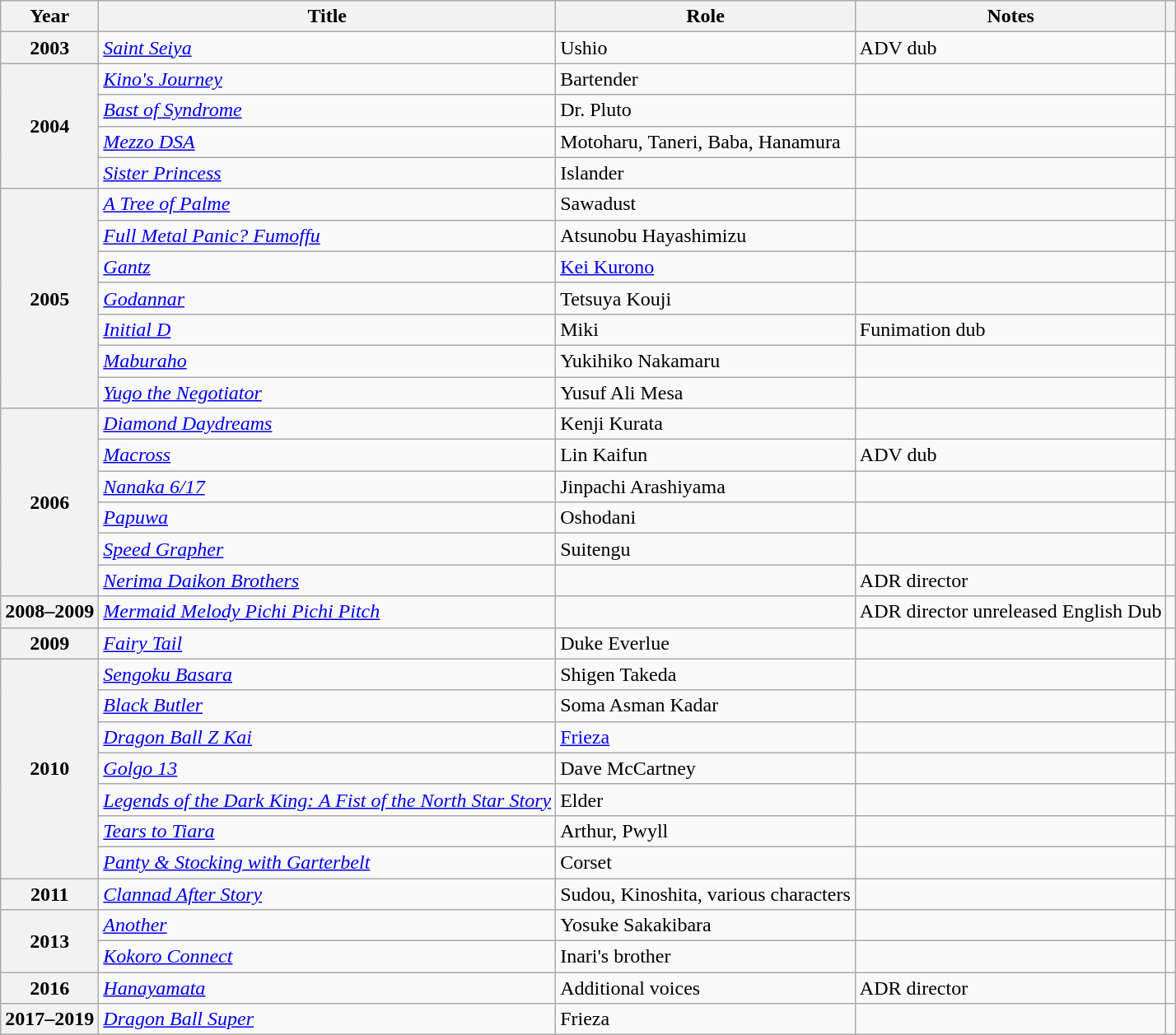<table class="wikitable sortable">
<tr>
<th scope="col">Year</th>
<th scope="col">Title</th>
<th scope="col">Role</th>
<th scope="col" class="unsortable">Notes</th>
<th scope="col" class="unsortable"></th>
</tr>
<tr>
<th scope="row">2003</th>
<td><em><a href='#'>Saint Seiya</a></em></td>
<td>Ushio</td>
<td>ADV dub</td>
<td></td>
</tr>
<tr>
<th scope="row" rowspan="4">2004</th>
<td><em><a href='#'>Kino's Journey</a></em></td>
<td>Bartender</td>
<td></td>
<td></td>
</tr>
<tr>
<td><em><a href='#'>Bast of Syndrome</a></em></td>
<td>Dr. Pluto</td>
<td></td>
<td></td>
</tr>
<tr>
<td><em><a href='#'>Mezzo DSA</a></em></td>
<td>Motoharu, Taneri, Baba, Hanamura</td>
<td></td>
<td></td>
</tr>
<tr>
<td><em><a href='#'>Sister Princess</a></em></td>
<td>Islander</td>
<td></td>
<td></td>
</tr>
<tr>
<th scope="row" rowspan="7">2005</th>
<td><em><a href='#'>A Tree of Palme</a></em></td>
<td>Sawadust</td>
<td></td>
<td></td>
</tr>
<tr>
<td><em><a href='#'>Full Metal Panic? Fumoffu</a></em></td>
<td>Atsunobu Hayashimizu</td>
<td></td>
<td></td>
</tr>
<tr>
<td><em><a href='#'>Gantz</a></em></td>
<td><a href='#'>Kei Kurono</a></td>
<td></td>
<td></td>
</tr>
<tr>
<td><em><a href='#'>Godannar</a></em></td>
<td>Tetsuya Kouji</td>
<td></td>
<td></td>
</tr>
<tr>
<td><em><a href='#'>Initial D</a></em></td>
<td>Miki</td>
<td>Funimation dub</td>
<td></td>
</tr>
<tr>
<td><em><a href='#'>Maburaho</a></em></td>
<td>Yukihiko Nakamaru</td>
<td></td>
<td></td>
</tr>
<tr>
<td><em><a href='#'>Yugo the Negotiator</a></em></td>
<td>Yusuf Ali Mesa</td>
<td></td>
<td></td>
</tr>
<tr>
<th scope="row" rowspan="6">2006</th>
<td><em><a href='#'>Diamond Daydreams</a></em></td>
<td>Kenji Kurata</td>
<td></td>
<td></td>
</tr>
<tr>
<td><em><a href='#'>Macross</a></em></td>
<td>Lin Kaifun</td>
<td>ADV dub</td>
<td></td>
</tr>
<tr>
<td><em><a href='#'>Nanaka 6/17</a></em></td>
<td>Jinpachi Arashiyama</td>
<td></td>
<td></td>
</tr>
<tr>
<td><em><a href='#'>Papuwa</a></em></td>
<td>Oshodani</td>
<td></td>
<td></td>
</tr>
<tr>
<td><em><a href='#'>Speed Grapher</a></em></td>
<td>Suitengu</td>
<td></td>
<td></td>
</tr>
<tr>
<td><em><a href='#'>Nerima Daikon Brothers</a></em></td>
<td></td>
<td>ADR director</td>
<td></td>
</tr>
<tr>
<th scope="row">2008–2009</th>
<td><em><a href='#'>Mermaid Melody Pichi Pichi Pitch</a></em></td>
<td></td>
<td>ADR director unreleased English Dub</td>
<td></td>
</tr>
<tr>
<th scope="row">2009</th>
<td><em><a href='#'>Fairy Tail</a></em></td>
<td>Duke Everlue</td>
<td></td>
<td></td>
</tr>
<tr>
<th scope="row" rowspan="7">2010</th>
<td><em><a href='#'>Sengoku Basara</a></em></td>
<td>Shigen Takeda</td>
<td></td>
<td></td>
</tr>
<tr>
<td><em><a href='#'>Black Butler</a></em></td>
<td>Soma Asman Kadar</td>
<td></td>
<td></td>
</tr>
<tr>
<td><em><a href='#'>Dragon Ball Z Kai</a></em></td>
<td><a href='#'>Frieza</a></td>
<td></td>
<td></td>
</tr>
<tr>
<td><em><a href='#'>Golgo 13</a></em></td>
<td>Dave McCartney</td>
<td></td>
<td></td>
</tr>
<tr>
<td><em><a href='#'>Legends of the Dark King: A Fist of the North Star Story</a></em></td>
<td>Elder</td>
<td></td>
<td></td>
</tr>
<tr>
<td><em><a href='#'>Tears to Tiara</a></em></td>
<td>Arthur, Pwyll</td>
<td></td>
<td></td>
</tr>
<tr>
<td><em><a href='#'>Panty & Stocking with Garterbelt</a></em></td>
<td>Corset</td>
<td></td>
<td></td>
</tr>
<tr>
<th scope="row">2011</th>
<td><em><a href='#'>Clannad After Story</a></em></td>
<td>Sudou, Kinoshita, various characters</td>
<td></td>
<td></td>
</tr>
<tr>
<th scope="row" rowspan="2">2013</th>
<td><em><a href='#'>Another</a></em></td>
<td>Yosuke Sakakibara</td>
<td></td>
<td></td>
</tr>
<tr>
<td><em><a href='#'>Kokoro Connect</a></em></td>
<td>Inari's brother</td>
<td></td>
<td></td>
</tr>
<tr>
<th scope="row">2016</th>
<td><em><a href='#'>Hanayamata</a></em></td>
<td>Additional voices</td>
<td>ADR director</td>
<td></td>
</tr>
<tr>
<th scope="row">2017–2019</th>
<td><em><a href='#'>Dragon Ball Super</a></em></td>
<td>Frieza</td>
<td></td>
<td></td>
</tr>
</table>
